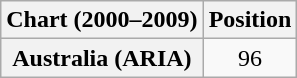<table class="wikitable plainrowheaders" style="text-align:center">
<tr>
<th scope="col">Chart (2000–2009)</th>
<th scope="col">Position</th>
</tr>
<tr>
<th scope="row">Australia (ARIA) </th>
<td>96</td>
</tr>
</table>
